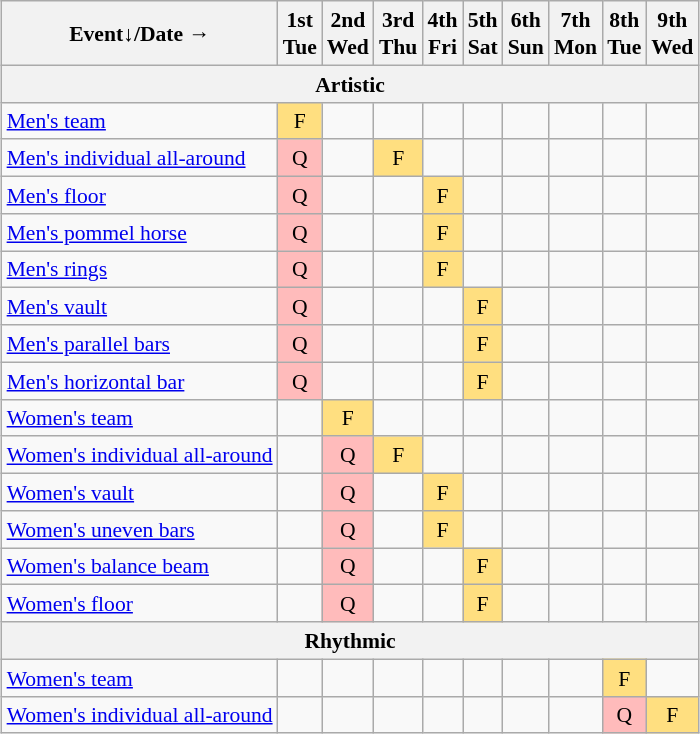<table class="wikitable" style="margin:0.5em auto; font-size:90%; line-height:1.25em; text-align:center;">
<tr>
<th>Event↓/Date →</th>
<th>1st<br>Tue</th>
<th>2nd<br>Wed</th>
<th>3rd<br>Thu</th>
<th>4th<br>Fri</th>
<th>5th<br>Sat</th>
<th>6th<br>Sun</th>
<th>7th<br>Mon</th>
<th>8th<br>Tue</th>
<th>9th<br>Wed</th>
</tr>
<tr>
<th colspan=10>Artistic</th>
</tr>
<tr>
<td align="left"><a href='#'>Men's team</a></td>
<td bgcolor="#FFDF80">F</td>
<td></td>
<td></td>
<td></td>
<td></td>
<td></td>
<td></td>
<td></td>
<td></td>
</tr>
<tr>
<td align="left"><a href='#'>Men's individual all-around</a></td>
<td bgcolor="#FFBBBB">Q</td>
<td></td>
<td bgcolor="#FFDF80">F</td>
<td></td>
<td></td>
<td></td>
<td></td>
<td></td>
<td></td>
</tr>
<tr>
<td align="left"><a href='#'>Men's floor</a></td>
<td bgcolor="#FFBBBB">Q</td>
<td></td>
<td></td>
<td bgcolor="#FFDF80">F</td>
<td></td>
<td></td>
<td></td>
<td></td>
<td></td>
</tr>
<tr>
<td align="left"><a href='#'>Men's pommel horse</a></td>
<td bgcolor="#FFBBBB">Q</td>
<td></td>
<td></td>
<td bgcolor="#FFDF80">F</td>
<td></td>
<td></td>
<td></td>
<td></td>
<td></td>
</tr>
<tr>
<td align="left"><a href='#'>Men's rings</a></td>
<td bgcolor="#FFBBBB">Q</td>
<td></td>
<td></td>
<td bgcolor="#FFDF80">F</td>
<td></td>
<td></td>
<td></td>
<td></td>
<td></td>
</tr>
<tr>
<td align="left"><a href='#'>Men's vault</a></td>
<td bgcolor="#FFBBBB">Q</td>
<td></td>
<td></td>
<td></td>
<td bgcolor="#FFDF80">F</td>
<td></td>
<td></td>
<td></td>
<td></td>
</tr>
<tr>
<td align="left"><a href='#'>Men's parallel bars</a></td>
<td bgcolor="#FFBBBB">Q</td>
<td></td>
<td></td>
<td></td>
<td bgcolor="#FFDF80">F</td>
<td></td>
<td></td>
<td></td>
<td></td>
</tr>
<tr>
<td align="left"><a href='#'>Men's horizontal bar</a></td>
<td bgcolor="#FFBBBB">Q</td>
<td></td>
<td></td>
<td></td>
<td bgcolor="#FFDF80">F</td>
<td></td>
<td></td>
<td></td>
<td></td>
</tr>
<tr>
<td align="left"><a href='#'>Women's team</a></td>
<td></td>
<td bgcolor="#FFDF80">F</td>
<td></td>
<td></td>
<td></td>
<td></td>
<td></td>
<td></td>
<td></td>
</tr>
<tr>
<td align="left"><a href='#'>Women's individual all-around</a></td>
<td></td>
<td bgcolor="#FFBBBB">Q</td>
<td bgcolor="#FFDF80">F</td>
<td></td>
<td></td>
<td></td>
<td></td>
<td></td>
<td></td>
</tr>
<tr>
<td align="left"><a href='#'>Women's vault</a></td>
<td></td>
<td bgcolor="#FFBBBB">Q</td>
<td></td>
<td bgcolor="#FFDF80">F</td>
<td></td>
<td></td>
<td></td>
<td></td>
<td></td>
</tr>
<tr>
<td align="left"><a href='#'>Women's uneven bars</a></td>
<td></td>
<td bgcolor="#FFBBBB">Q</td>
<td></td>
<td bgcolor="#FFDF80">F</td>
<td></td>
<td></td>
<td></td>
<td></td>
<td></td>
</tr>
<tr>
<td align="left"><a href='#'>Women's balance beam</a></td>
<td></td>
<td bgcolor="#FFBBBB">Q</td>
<td></td>
<td></td>
<td bgcolor="#FFDF80">F</td>
<td></td>
<td></td>
<td></td>
<td></td>
</tr>
<tr>
<td align="left"><a href='#'>Women's floor</a></td>
<td></td>
<td bgcolor="#FFBBBB">Q</td>
<td></td>
<td></td>
<td bgcolor="#FFDF80">F</td>
<td></td>
<td></td>
<td></td>
<td></td>
</tr>
<tr>
<th colspan=10>Rhythmic</th>
</tr>
<tr>
<td align="left"><a href='#'>Women's team</a></td>
<td></td>
<td></td>
<td></td>
<td></td>
<td></td>
<td></td>
<td></td>
<td bgcolor="#FFDF80">F</td>
<td></td>
</tr>
<tr>
<td align="left"><a href='#'>Women's individual all-around</a></td>
<td></td>
<td></td>
<td></td>
<td></td>
<td></td>
<td></td>
<td></td>
<td bgcolor="#FFBBBB">Q</td>
<td bgcolor="#FFDF80">F</td>
</tr>
</table>
